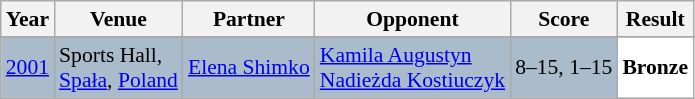<table class="sortable wikitable" style="font-size: 90%;">
<tr>
<th>Year</th>
<th>Venue</th>
<th>Partner</th>
<th>Opponent</th>
<th>Score</th>
<th>Result</th>
</tr>
<tr>
</tr>
<tr style="background:#AABBCC">
<td align="center"><a href='#'>2001</a></td>
<td align="left">Sports Hall,<br><a href='#'>Spała</a>, <a href='#'>Poland</a></td>
<td align="left"> <a href='#'>Elena Shimko</a></td>
<td align="left"> <a href='#'>Kamila Augustyn</a><br> <a href='#'>Nadieżda Kostiuczyk</a></td>
<td align="left">8–15, 1–15</td>
<td style="text-align:left; background:white"> <strong>Bronze</strong></td>
</tr>
</table>
